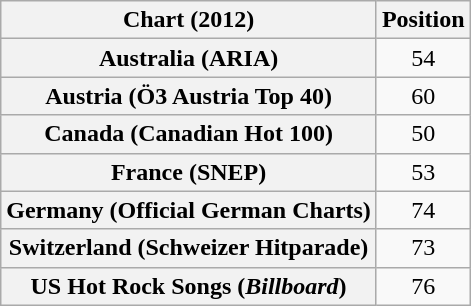<table class="wikitable sortable plainrowheaders" style="text-align:center">
<tr>
<th scope="col">Chart (2012)</th>
<th scope="col">Position</th>
</tr>
<tr>
<th scope="row">Australia (ARIA)</th>
<td style="text-align:center;">54</td>
</tr>
<tr>
<th scope="row">Austria (Ö3 Austria Top 40)</th>
<td style="text-align:center;">60</td>
</tr>
<tr>
<th scope="row">Canada (Canadian Hot 100)</th>
<td style="text-align:center;">50</td>
</tr>
<tr>
<th scope="row">France (SNEP)</th>
<td style="text-align:center;">53</td>
</tr>
<tr>
<th scope="row">Germany (Official German Charts)</th>
<td style="text-align:center;">74</td>
</tr>
<tr>
<th scope="row">Switzerland (Schweizer Hitparade)</th>
<td style="text-align:center;">73</td>
</tr>
<tr>
<th scope="row">US Hot Rock Songs (<em>Billboard</em>)</th>
<td style="text-align:center;">76</td>
</tr>
</table>
